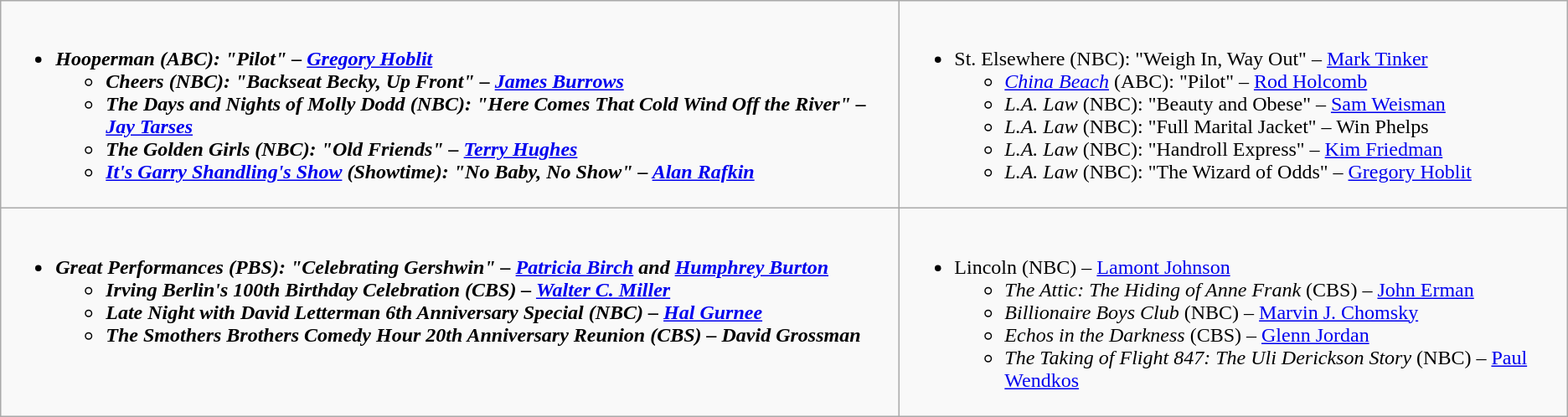<table class="wikitable">
<tr>
<td style="vertical-align:top;"><br><ul><li><strong><em>Hooperman<em> (ABC): "Pilot" – <a href='#'>Gregory Hoblit</a><strong><ul><li></em>Cheers<em> (NBC): "Backseat Becky, Up Front" – <a href='#'>James Burrows</a></li><li></em>The Days and Nights of Molly Dodd<em> (NBC): "Here Comes That Cold Wind Off the River" – <a href='#'>Jay Tarses</a></li><li></em>The Golden Girls<em> (NBC): "Old Friends" – <a href='#'>Terry Hughes</a></li><li></em><a href='#'>It's Garry Shandling's Show</a><em> (Showtime): "No Baby, No Show" – <a href='#'>Alan Rafkin</a></li></ul></li></ul></td>
<td style="vertical-align:top;"><br><ul><li></em></strong>St. Elsewhere</em> (NBC): "Weigh In, Way Out" – <a href='#'>Mark Tinker</a></strong><ul><li><em><a href='#'>China Beach</a></em> (ABC): "Pilot" – <a href='#'>Rod Holcomb</a></li><li><em>L.A. Law</em> (NBC): "Beauty and Obese" – <a href='#'>Sam Weisman</a></li><li><em>L.A. Law</em> (NBC): "Full Marital Jacket" – Win Phelps</li><li><em>L.A. Law</em> (NBC): "Handroll Express" – <a href='#'>Kim Friedman</a></li><li><em>L.A. Law</em> (NBC): "The Wizard of Odds" – <a href='#'>Gregory Hoblit</a></li></ul></li></ul></td>
</tr>
<tr>
<td style="vertical-align:top;"><br><ul><li><strong><em>Great Performances<em> (PBS): "Celebrating Gershwin" – <a href='#'>Patricia Birch</a> and <a href='#'>Humphrey Burton</a><strong><ul><li></em>Irving Berlin's 100th Birthday Celebration<em> (CBS) – <a href='#'>Walter C. Miller</a></li><li></em>Late Night with David Letterman 6th Anniversary Special<em> (NBC) – <a href='#'>Hal Gurnee</a></li><li></em>The Smothers Brothers Comedy Hour 20th Anniversary Reunion<em> (CBS) – David Grossman</li></ul></li></ul></td>
<td style="vertical-align:top;"><br><ul><li></em></strong>Lincoln</em> (NBC) – <a href='#'>Lamont Johnson</a></strong><ul><li><em>The Attic: The Hiding of Anne Frank</em> (CBS) – <a href='#'>John Erman</a></li><li><em>Billionaire Boys Club</em> (NBC) – <a href='#'>Marvin J. Chomsky</a></li><li><em>Echos in the Darkness</em> (CBS) – <a href='#'>Glenn Jordan</a></li><li><em>The Taking of Flight 847: The Uli Derickson Story</em> (NBC) – <a href='#'>Paul Wendkos</a></li></ul></li></ul></td>
</tr>
</table>
